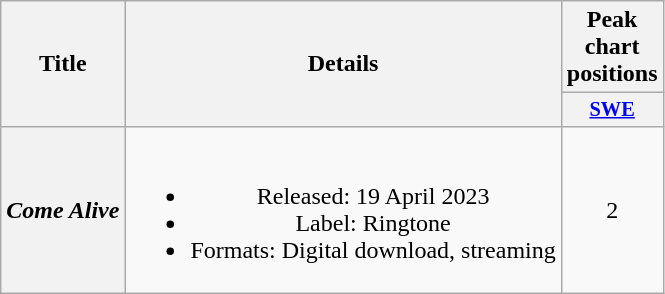<table class="wikitable plainrowheaders" style="text-align:center;">
<tr>
<th scope="col" rowspan="2">Title</th>
<th scope="col" rowspan="2">Details</th>
<th scope="col" colspan="1">Peak chart positions</th>
</tr>
<tr>
<th scope="col" style="width:3em;font-size:85%;"><a href='#'>SWE</a><br></th>
</tr>
<tr>
<th scope="row"><em>Come Alive</em></th>
<td><br><ul><li>Released: 19 April 2023</li><li>Label: Ringtone</li><li>Formats: Digital download, streaming</li></ul></td>
<td>2</td>
</tr>
</table>
